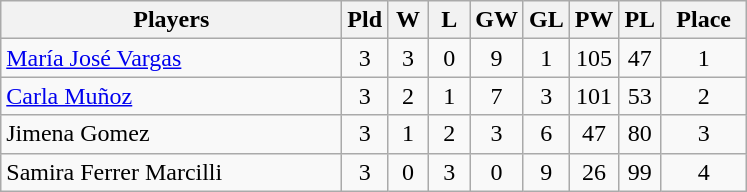<table class=wikitable style="text-align:center">
<tr>
<th width=220>Players</th>
<th width=20>Pld</th>
<th width=20>W</th>
<th width=20>L</th>
<th width=20>GW</th>
<th width=20>GL</th>
<th width=20>PW</th>
<th width=20>PL</th>
<th width=50>Place</th>
</tr>
<tr>
<td align=left> <a href='#'>María José Vargas</a></td>
<td>3</td>
<td>3</td>
<td>0</td>
<td>9</td>
<td>1</td>
<td>105</td>
<td>47</td>
<td>1</td>
</tr>
<tr>
<td align=left> <a href='#'>Carla Muñoz</a></td>
<td>3</td>
<td>2</td>
<td>1</td>
<td>7</td>
<td>3</td>
<td>101</td>
<td>53</td>
<td>2</td>
</tr>
<tr>
<td align=left> Jimena Gomez</td>
<td>3</td>
<td>1</td>
<td>2</td>
<td>3</td>
<td>6</td>
<td>47</td>
<td>80</td>
<td>3</td>
</tr>
<tr>
<td align=left> Samira Ferrer Marcilli</td>
<td>3</td>
<td>0</td>
<td>3</td>
<td>0</td>
<td>9</td>
<td>26</td>
<td>99</td>
<td>4</td>
</tr>
</table>
